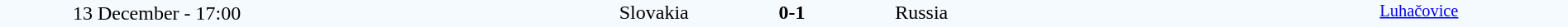<table style="width: 100%; background:#F5FAFF;" cellspacing="0">
<tr>
<td align=center rowspan=3 width=20%>13 December - 17:00</td>
</tr>
<tr>
<td width=24% align=right>Slovakia </td>
<td align=center width=13%><strong>0-1</strong></td>
<td width=24%> Russia</td>
<td style=font-size:85% rowspan=3 valign=top align=center><a href='#'>Luhačovice</a></td>
</tr>
<tr style=font-size:85%>
<td align=right valign=top></td>
<td></td>
<td></td>
</tr>
</table>
